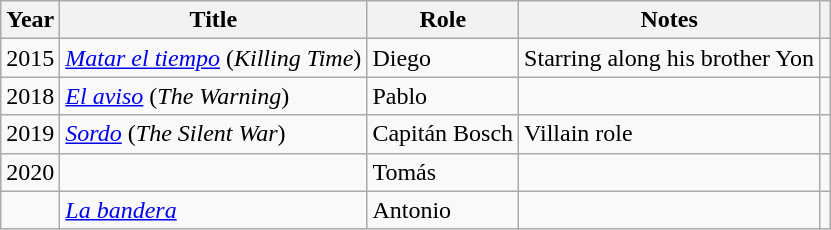<table class="wikitable sortable">
<tr>
<th>Year</th>
<th>Title</th>
<th>Role</th>
<th class="unsortable">Notes</th>
<th></th>
</tr>
<tr>
<td align = "center">2015</td>
<td><em><a href='#'>Matar el tiempo</a></em> (<em>Killing Time</em>)</td>
<td>Diego</td>
<td>Starring along his brother Yon</td>
<td align = "center"></td>
</tr>
<tr>
<td align = "center">2018</td>
<td><em><a href='#'>El aviso</a></em> (<em>The Warning</em>)</td>
<td>Pablo</td>
<td></td>
<td align = "center"></td>
</tr>
<tr>
<td align = "center">2019</td>
<td><em><a href='#'>Sordo</a></em> (<em>The Silent War</em>)</td>
<td>Capitán Bosch</td>
<td>Villain role</td>
<td align = "center"></td>
</tr>
<tr>
<td align = "center">2020</td>
<td><em></em></td>
<td>Tomás</td>
<td></td>
<td align = "center"></td>
</tr>
<tr>
<td></td>
<td><em><a href='#'>La bandera</a></em></td>
<td>Antonio</td>
<td></td>
<td></td>
</tr>
</table>
